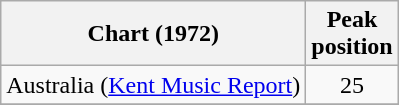<table class="wikitable">
<tr>
<th>Chart (1972)</th>
<th>Peak<br>position</th>
</tr>
<tr>
<td>Australia (<a href='#'>Kent Music Report</a>)</td>
<td style="text-align:center;">25</td>
</tr>
<tr>
</tr>
</table>
